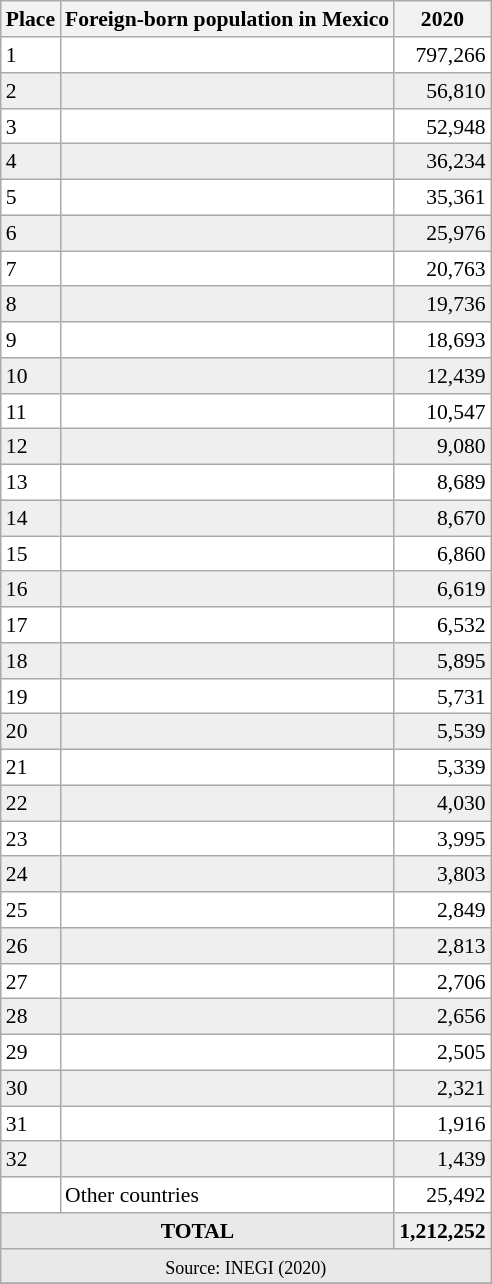<table class="wikitable sortable" style="float:right; font-size:90%;">
<tr>
<th>Place</th>
<th>Foreign-born population in Mexico</th>
<th>2020</th>
</tr>
<tr bgcolor="#ffffff">
<td>1</td>
<td></td>
<td align=right>797,266</td>
</tr>
<tr bgcolor="#efefef">
<td>2</td>
<td></td>
<td align=right>56,810</td>
</tr>
<tr bgcolor="#ffffff">
<td>3</td>
<td></td>
<td align=right>52,948</td>
</tr>
<tr bgcolor="#efefef">
<td>4</td>
<td></td>
<td align=right>36,234</td>
</tr>
<tr bgcolor="#ffffff">
<td>5</td>
<td></td>
<td align=right>35,361</td>
</tr>
<tr bgcolor="#efefef">
<td>6</td>
<td></td>
<td align=right>25,976</td>
</tr>
<tr bgcolor="#ffffff">
<td>7</td>
<td></td>
<td align=right>20,763</td>
</tr>
<tr bgcolor="#efefef">
<td>8</td>
<td></td>
<td align=right>19,736</td>
</tr>
<tr bgcolor="#ffffff">
<td>9</td>
<td></td>
<td align=right>18,693</td>
</tr>
<tr bgcolor="#efefef">
<td>10</td>
<td></td>
<td align=right>12,439</td>
</tr>
<tr bgcolor="#ffffff">
<td>11</td>
<td></td>
<td align=right>10,547</td>
</tr>
<tr bgcolor="#efefef">
<td>12</td>
<td></td>
<td align=right>9,080</td>
</tr>
<tr bgcolor="#ffffff">
<td>13</td>
<td></td>
<td align=right>8,689</td>
</tr>
<tr bgcolor="#efefef">
<td>14</td>
<td></td>
<td align=right>8,670</td>
</tr>
<tr bgcolor="#ffffff">
<td>15</td>
<td></td>
<td align=right>6,860</td>
</tr>
<tr bgcolor="#efefef">
<td>16</td>
<td></td>
<td align=right>6,619</td>
</tr>
<tr bgcolor="#ffffff">
<td>17</td>
<td></td>
<td align=right>6,532</td>
</tr>
<tr bgcolor="#efefef">
<td>18</td>
<td></td>
<td align=right>5,895</td>
</tr>
<tr bgcolor="#ffffff">
<td>19</td>
<td></td>
<td align=right>5,731</td>
</tr>
<tr bgcolor="#efefef">
<td>20</td>
<td></td>
<td align=right>5,539</td>
</tr>
<tr bgcolor="#ffffff">
<td>21</td>
<td></td>
<td align=right>5,339</td>
</tr>
<tr bgcolor="#efefef">
<td>22</td>
<td></td>
<td align=right>4,030</td>
</tr>
<tr bgcolor="#ffffff">
<td>23</td>
<td></td>
<td align=right>3,995</td>
</tr>
<tr bgcolor="#efefef">
<td>24</td>
<td></td>
<td align=right>3,803</td>
</tr>
<tr bgcolor="#ffffff">
<td>25</td>
<td></td>
<td align=right>2,849</td>
</tr>
<tr bgcolor="#efefef">
<td>26</td>
<td></td>
<td align=right>2,813</td>
</tr>
<tr bgcolor="#ffffff">
<td>27</td>
<td></td>
<td align=right>2,706</td>
</tr>
<tr bgcolor="#efefef">
<td>28</td>
<td></td>
<td align=right>2,656</td>
</tr>
<tr bgcolor="#ffffff">
<td>29</td>
<td></td>
<td align=right>2,505</td>
</tr>
<tr bgcolor="#efefef">
<td>30</td>
<td></td>
<td align=right>2,321</td>
</tr>
<tr bgcolor="#ffffff">
<td>31</td>
<td></td>
<td align=right>1,916</td>
</tr>
<tr bgcolor="#efefef">
<td>32</td>
<td></td>
<td align=right>1,439</td>
</tr>
<tr bgcolor="#ffffff">
<td></td>
<td>Other countries</td>
<td align=right>25,492</td>
</tr>
<tr bgcolor="#efefef">
<td colspan=2 style="background:#e9e9e9;" align=center><strong>TOTAL</strong></td>
<td align=right><strong>1,212,252</strong></td>
</tr>
<tr bgcolor="#ffffff">
<td colspan=5 style="background:#e9e9e9;" align=center><small>Source: INEGI (2020)</small></td>
</tr>
<tr>
</tr>
</table>
